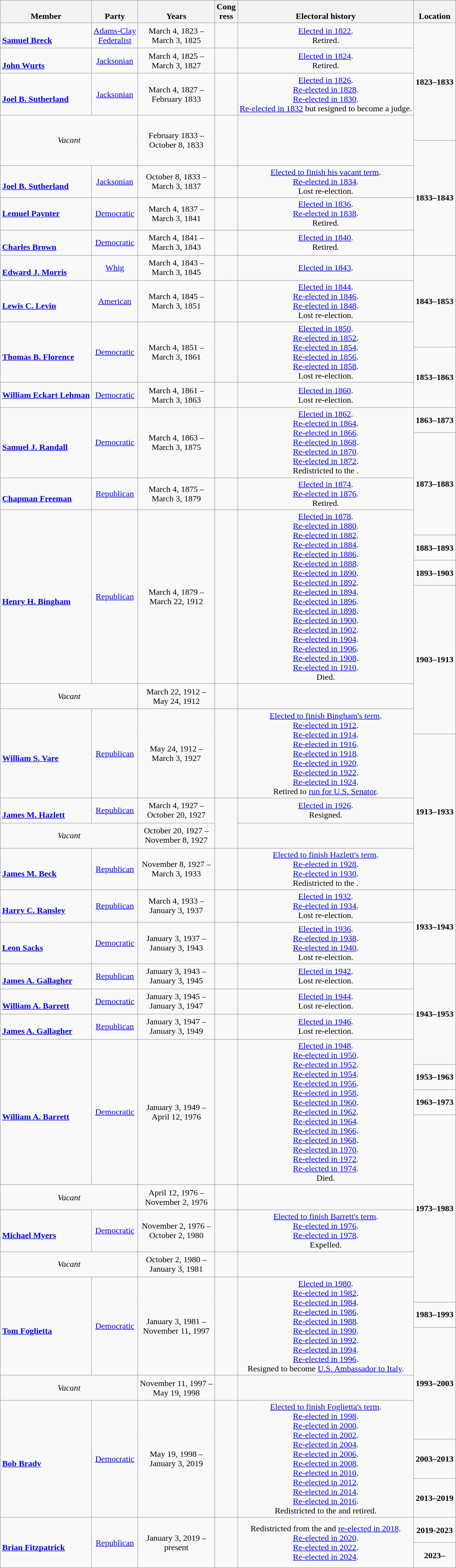<table class=wikitable style="text-align:center">
<tr valign=bottom>
<th>Member</th>
<th>Party</th>
<th>Years</th>
<th>Cong<br>ress</th>
<th>Electoral history</th>
<th>Location</th>
</tr>
<tr style="height:3em">
<td align=left><br><strong><a href='#'>Samuel Breck</a></strong><br></td>
<td><a href='#'>Adams-Clay<br>Federalist</a></td>
<td nowrap>March 4, 1823 –<br>March 3, 1825</td>
<td></td>
<td><a href='#'>Elected in 1822</a>.<br>Retired.</td>
<td rowspan=4><strong>1823–1833</strong><br></td>
</tr>
<tr style="height:3em">
<td align=left><br><strong><a href='#'>John Wurts</a></strong><br></td>
<td><a href='#'>Jacksonian</a></td>
<td nowrap>March 4, 1825 –<br>March 3, 1827</td>
<td></td>
<td><a href='#'>Elected in 1824</a>.<br>Retired.</td>
</tr>
<tr style="height:3em">
<td align=left><br><strong><a href='#'>Joel B. Sutherland</a></strong><br></td>
<td><a href='#'>Jacksonian</a></td>
<td nowrap>March 4, 1827 –<br>February 1833</td>
<td></td>
<td><a href='#'>Elected in 1826</a>.<br><a href='#'>Re-elected in 1828</a>.<br><a href='#'>Re-elected in 1830</a>.<br><a href='#'>Re-elected in 1832</a> but resigned to become a judge.</td>
</tr>
<tr style="height:3em">
<td rowspan=2 colspan=2><em>Vacant</em></td>
<td rowspan=2 nowrap>February 1833 –<br>October 8, 1833</td>
<td rowspan=2></td>
<td rowspan=2> </td>
</tr>
<tr style="height:3em">
<td rowspan=4><strong>1833–1843</strong><br></td>
</tr>
<tr style="height:3em">
<td align=left><br><strong><a href='#'>Joel B. Sutherland</a></strong><br></td>
<td><a href='#'>Jacksonian</a></td>
<td nowrap>October 8, 1833 –<br>March 3, 1837</td>
<td></td>
<td><a href='#'>Elected to finish his vacant term</a>.<br><a href='#'>Re-elected in 1834</a>.<br>Lost re-election.</td>
</tr>
<tr style="height:3em">
<td align=left><strong><a href='#'>Lemuel Paynter</a></strong><br></td>
<td><a href='#'>Democratic</a></td>
<td nowrap>March 4, 1837 –<br>March 3, 1841</td>
<td></td>
<td><a href='#'>Elected in 1836</a>.<br><a href='#'>Re-elected in 1838</a>.<br>Retired.</td>
</tr>
<tr style="height:3em">
<td align=left><br> <strong><a href='#'>Charles Brown</a></strong><br></td>
<td><a href='#'>Democratic</a></td>
<td nowrap>March 4, 1841 –<br>March 3, 1843</td>
<td></td>
<td><a href='#'>Elected in 1840</a>.<br>Retired.</td>
</tr>
<tr style="height:3em">
<td align=left><br><strong><a href='#'>Edward J. Morris</a></strong><br></td>
<td><a href='#'>Whig</a></td>
<td nowrap>March 4, 1843 –<br>March 3, 1845</td>
<td></td>
<td><a href='#'>Elected in 1843</a>.<br></td>
<td rowspan=3><strong>1843–1853</strong><br></td>
</tr>
<tr style="height:3em">
<td align=left><br><strong><a href='#'>Lewis C. Levin</a></strong><br></td>
<td><a href='#'>American</a></td>
<td nowrap>March 4, 1845 –<br>March 3, 1851</td>
<td></td>
<td><a href='#'>Elected in 1844</a>.<br><a href='#'>Re-elected in 1846</a>.<br><a href='#'>Re-elected in 1848</a>.<br>Lost re-election.</td>
</tr>
<tr style="height:3em">
<td rowspan=2 align=left><br><strong><a href='#'>Thomas B. Florence</a></strong><br></td>
<td rowspan=2 ><a href='#'>Democratic</a></td>
<td rowspan=2 nowrap>March 4, 1851 –<br>March 3, 1861</td>
<td rowspan=2></td>
<td rowspan=2><a href='#'>Elected in 1850</a>.<br><a href='#'>Re-elected in 1852</a>.<br><a href='#'>Re-elected in 1854</a>.<br><a href='#'>Re-elected in 1856</a>.<br><a href='#'>Re-elected in 1858</a>.<br>Lost re-election.</td>
</tr>
<tr style="height:3em">
<td rowspan=2><strong>1853–1863</strong><br></td>
</tr>
<tr style="height:3em">
<td align=left><strong><a href='#'>William Eckart Lehman</a></strong><br></td>
<td><a href='#'>Democratic</a></td>
<td nowrap>March 4, 1861 –<br>March 3, 1863</td>
<td></td>
<td><a href='#'>Elected in 1860</a>.<br>Lost re-election.</td>
</tr>
<tr style="height:3em">
<td rowspan=2 align=left><br><strong><a href='#'>Samuel J. Randall</a></strong><br></td>
<td rowspan=2 ><a href='#'>Democratic</a></td>
<td rowspan=2 nowrap>March 4, 1863 –<br>March 3, 1875</td>
<td rowspan=2></td>
<td rowspan=2><a href='#'>Elected in 1862</a>.<br><a href='#'>Re-elected in 1864</a>.<br><a href='#'>Re-elected in 1866</a>.<br><a href='#'>Re-elected in 1868</a>.<br><a href='#'>Re-elected in 1870</a>.<br><a href='#'>Re-elected in 1872</a>.<br>Redistricted to the .</td>
<td><strong>1863–1873</strong><br></td>
</tr>
<tr style="height:3em">
<td rowspan=3><strong>1873–1883</strong><br></td>
</tr>
<tr style="height:3em">
<td align=left><br><strong><a href='#'>Chapman Freeman</a></strong><br></td>
<td><a href='#'>Republican</a></td>
<td nowrap>March 4, 1875 –<br>March 3, 1879</td>
<td></td>
<td><a href='#'>Elected in 1874</a>.<br><a href='#'>Re-elected in 1876</a>.<br>Retired.</td>
</tr>
<tr style="height:3em">
<td rowspan=4 align=left><br><strong><a href='#'>Henry H. Bingham</a></strong><br></td>
<td rowspan=4 ><a href='#'>Republican</a></td>
<td rowspan=4 nowrap>March 4, 1879 –<br>March 22, 1912</td>
<td rowspan=4></td>
<td rowspan=4><a href='#'>Elected in 1878</a>.<br><a href='#'>Re-elected in 1880</a>.<br><a href='#'>Re-elected in 1882</a>.<br><a href='#'>Re-elected in 1884</a>.<br><a href='#'>Re-elected in 1886</a>.<br><a href='#'>Re-elected in 1888</a>.<br><a href='#'>Re-elected in 1890</a>.<br><a href='#'>Re-elected in 1892</a>.<br><a href='#'>Re-elected in 1894</a>.<br><a href='#'>Re-elected in 1896</a>.<br><a href='#'>Re-elected in 1898</a>.<br><a href='#'>Re-elected in 1900</a>.<br><a href='#'>Re-elected in 1902</a>.<br><a href='#'>Re-elected in 1904</a>.<br><a href='#'>Re-elected in 1906</a>.<br><a href='#'>Re-elected in 1908</a>.<br><a href='#'>Re-elected in 1910</a>.<br>Died.</td>
</tr>
<tr style="height:3em">
<td><strong>1883–1893</strong><br></td>
</tr>
<tr style="height:3em">
<td><strong>1893–1903</strong><br></td>
</tr>
<tr style="height:3em">
<td rowspan=3><strong>1903–1913</strong><br></td>
</tr>
<tr style="height:3em">
<td colspan=2><em>Vacant</em></td>
<td nowrap>March 22, 1912 –<br>May 24, 1912</td>
<td></td>
</tr>
<tr style="height:3em">
<td rowspan=2 align=left><br><strong><a href='#'>William S. Vare</a></strong><br></td>
<td rowspan=2 ><a href='#'>Republican</a></td>
<td rowspan=2 nowrap>May 24, 1912 –<br>March 3, 1927</td>
<td rowspan=2></td>
<td rowspan=2><a href='#'>Elected to finish Bingham's term</a>.<br><a href='#'>Re-elected in 1912</a>.<br><a href='#'>Re-elected in 1914</a>.<br><a href='#'>Re-elected in 1916</a>.<br><a href='#'>Re-elected in 1918</a>.<br><a href='#'>Re-elected in 1920</a>.<br><a href='#'>Re-elected in 1922</a>.<br><a href='#'>Re-elected in 1924</a>.<br>Retired to <a href='#'>run for U.S. Senator</a>.</td>
</tr>
<tr style="height:3em">
<td rowspan=4><strong>1913–1933</strong><br></td>
</tr>
<tr style="height:3em">
<td align=left><br><strong><a href='#'>James M. Hazlett</a></strong><br></td>
<td><a href='#'>Republican</a></td>
<td nowrap>March 4, 1927 –<br>October 20, 1927</td>
<td rowspan=2></td>
<td><a href='#'>Elected in 1926</a>.<br>Resigned.</td>
</tr>
<tr style="height:3em">
<td colspan=2><em>Vacant</em></td>
<td nowrap>October 20, 1927 –<br>November 8, 1927</td>
</tr>
<tr style="height:3em">
<td align=left><br><strong><a href='#'>James M. Beck</a></strong><br></td>
<td><a href='#'>Republican</a></td>
<td nowrap>November 8, 1927 –<br>March 3, 1933</td>
<td></td>
<td><a href='#'>Elected to finish Hazlett's term</a>.<br><a href='#'>Re-elected in 1928</a>.<br><a href='#'>Re-elected in 1930</a>.<br>Redistricted to the .</td>
</tr>
<tr style="height:3em">
<td align=left><br><strong><a href='#'>Harry C. Ransley</a></strong><br></td>
<td><a href='#'>Republican</a></td>
<td nowrap>March 4, 1933 –<br>January 3, 1937</td>
<td></td>
<td><a href='#'>Elected in 1932</a>.<br><a href='#'>Re-elected in 1934</a>.<br>Lost re-election.</td>
<td rowspan=2><strong>1933–1943</strong><br></td>
</tr>
<tr style="height:3em">
<td align=left><br><strong><a href='#'>Leon Sacks</a></strong><br></td>
<td><a href='#'>Democratic</a></td>
<td nowrap>January 3, 1937 –<br>January 3, 1943</td>
<td></td>
<td><a href='#'>Elected in 1936</a>.<br><a href='#'>Re-elected in 1938</a>.<br><a href='#'>Re-elected in 1940</a>.<br>Lost re-election.</td>
</tr>
<tr style="height:3em">
<td align=left><br><strong><a href='#'>James A. Gallagher</a></strong><br></td>
<td><a href='#'>Republican</a></td>
<td nowrap>January 3, 1943 –<br>January 3, 1945</td>
<td></td>
<td><a href='#'>Elected in 1942</a>.<br>Lost re-election.</td>
<td rowspan=4><strong>1943–1953</strong><br></td>
</tr>
<tr style="height:3em">
<td align=left><br><strong><a href='#'>William A. Barrett</a></strong><br></td>
<td><a href='#'>Democratic</a></td>
<td nowrap>January 3, 1945 –<br>January 3, 1947</td>
<td></td>
<td><a href='#'>Elected in 1944</a>.<br>Lost re-election.</td>
</tr>
<tr style="height:3em">
<td align=left><br><strong><a href='#'>James A. Gallagher</a></strong><br></td>
<td><a href='#'>Republican</a></td>
<td nowrap>January 3, 1947 –<br>January 3, 1949</td>
<td></td>
<td><a href='#'>Elected in 1946</a>.<br>Lost re-election.</td>
</tr>
<tr style="height:3em">
<td rowspan=4 align=left><br><strong><a href='#'>William A. Barrett</a></strong><br></td>
<td rowspan=4 ><a href='#'>Democratic</a></td>
<td rowspan=4 nowrap>January 3, 1949 –<br>April 12, 1976</td>
<td rowspan=4></td>
<td rowspan=4><a href='#'>Elected in 1948</a>.<br><a href='#'>Re-elected in 1950</a>.<br><a href='#'>Re-elected in 1952</a>.<br><a href='#'>Re-elected in 1954</a>.<br><a href='#'>Re-elected in 1956</a>.<br><a href='#'>Re-elected in 1958</a>.<br><a href='#'>Re-elected in 1960</a>.<br><a href='#'>Re-elected in 1962</a>.<br><a href='#'>Re-elected in 1964</a>.<br><a href='#'>Re-elected in 1966</a>.<br><a href='#'>Re-elected in 1968</a>.<br><a href='#'>Re-elected in 1970</a>.<br><a href='#'>Re-elected in 1972</a>.<br><a href='#'>Re-elected in 1974</a>.<br>Died.</td>
</tr>
<tr style="height:3em">
<td><strong>1953–1963</strong><br></td>
</tr>
<tr style="height:3em">
<td><strong>1963–1973</strong><br></td>
</tr>
<tr style="height:3em">
<td rowspan=5><strong>1973–1983</strong><br></td>
</tr>
<tr style="height:3em">
<td colspan=2><em>Vacant</em></td>
<td nowrap>April 12, 1976 –<br>November 2, 1976</td>
<td></td>
</tr>
<tr style="height:3em">
<td align=left><br><strong><a href='#'>Michael Myers</a></strong><br></td>
<td><a href='#'>Democratic</a></td>
<td nowrap>November 2, 1976 –<br>October 2, 1980</td>
<td></td>
<td><a href='#'>Elected to finish Barrett's term</a>.<br><a href='#'>Re-elected in 1976</a>.<br><a href='#'>Re-elected in 1978</a>.<br>Expelled.</td>
</tr>
<tr style="height:3em">
<td colspan=2><em>Vacant</em></td>
<td nowrap>October 2, 1980 –<br>January 3, 1981</td>
<td></td>
</tr>
<tr style="height:3em">
<td rowspan=3 align=left><br><strong><a href='#'>Tom Foglietta</a></strong><br></td>
<td rowspan=3 ><a href='#'>Democratic</a></td>
<td rowspan=3 nowrap>January 3, 1981 –<br>November 11, 1997</td>
<td rowspan=3></td>
<td rowspan=3><a href='#'>Elected in 1980</a>.<br><a href='#'>Re-elected in 1982</a>.<br><a href='#'>Re-elected in 1984</a>.<br><a href='#'>Re-elected in 1986</a>.<br><a href='#'>Re-elected in 1988</a>.<br><a href='#'>Re-elected in 1990</a>.<br><a href='#'>Re-elected in 1992</a>.<br><a href='#'>Re-elected in 1994</a>.<br><a href='#'>Re-elected in 1996</a>.<br>Resigned to become <a href='#'>U.S. Ambassador to Italy</a>.</td>
</tr>
<tr style="height:3em">
<td><strong>1983–1993</strong><br></td>
</tr>
<tr style="height:3em">
<td rowspan=3><strong>1993–2003</strong><br></td>
</tr>
<tr style="height:3em">
<td colspan=2><em>Vacant</em></td>
<td nowrap>November 11, 1997 –<br>May 19, 1998</td>
<td></td>
</tr>
<tr style="height:3em">
<td rowspan=3 align=left><br><strong><a href='#'>Bob Brady</a></strong><br></td>
<td rowspan=3 ><a href='#'>Democratic</a></td>
<td rowspan=3 nowrap>May 19, 1998 –<br>January 3, 2019</td>
<td rowspan=3></td>
<td rowspan=3><a href='#'>Elected to finish Foglietta's term</a>.<br><a href='#'>Re-elected in 1998</a>.<br><a href='#'>Re-elected in 2000</a>.<br><a href='#'>Re-elected in 2002</a>.<br><a href='#'>Re-elected in 2004</a>.<br><a href='#'>Re-elected in 2006</a>.<br><a href='#'>Re-elected in 2008</a>.<br><a href='#'>Re-elected in 2010</a>.<br><a href='#'>Re-elected in 2012</a>.<br><a href='#'>Re-elected in 2014</a>.<br><a href='#'>Re-elected in 2016</a>.<br>Redistricted to the  and retired.</td>
</tr>
<tr style="height:3em">
<td><strong>2003–2013</strong><br></td>
</tr>
<tr style="height:3em">
<td><strong>2013–2019</strong><br></td>
</tr>
<tr style="height:3em">
<td rowspan=2 align=left><br><strong><a href='#'>Brian Fitzpatrick</a></strong><br></td>
<td rowspan=2 ><a href='#'>Republican</a></td>
<td rowspan=2 nowrap>January 3, 2019 –<br>present</td>
<td rowspan=2></td>
<td rowspan=2>Redistricted from the  and <a href='#'>re-elected in 2018</a>.<br><a href='#'>Re-elected in 2020</a>.<br><a href='#'>Re-elected in 2022</a>.<br><a href='#'>Re-elected in 2024</a>.</td>
<td><strong>2019-2023</strong><br></td>
</tr>
<tr style="height:3em">
<td><strong>2023–</strong><br></td>
</tr>
</table>
